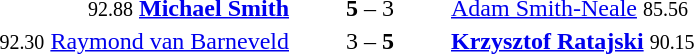<table style="text-align:center">
<tr>
<th width=223></th>
<th width=100></th>
<th width=223></th>
</tr>
<tr>
<td align=right><small>92.88</small> <strong><a href='#'>Michael Smith</a></strong> </td>
<td><strong>5</strong> – 3</td>
<td align=left> <a href='#'>Adam Smith-Neale</a> <small>85.56</small></td>
</tr>
<tr>
<td align=right><small>92.30</small> <a href='#'>Raymond van Barneveld</a> </td>
<td>3 – <strong>5</strong></td>
<td align=left> <strong><a href='#'>Krzysztof Ratajski</a></strong> <small>90.15</small></td>
</tr>
</table>
